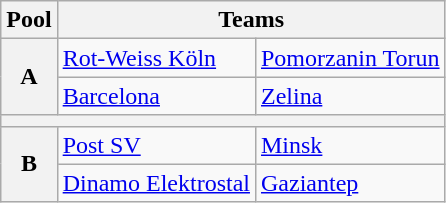<table class="wikitable">
<tr>
<th>Pool</th>
<th colspan=2>Teams</th>
</tr>
<tr>
<th rowspan=2>A</th>
<td> <a href='#'>Rot-Weiss Köln</a></td>
<td> <a href='#'>Pomorzanin Torun</a></td>
</tr>
<tr>
<td> <a href='#'>Barcelona</a></td>
<td> <a href='#'>Zelina</a></td>
</tr>
<tr>
<th colspan=3></th>
</tr>
<tr>
<th rowspan=2>B</th>
<td> <a href='#'>Post SV</a></td>
<td> <a href='#'>Minsk</a></td>
</tr>
<tr>
<td> <a href='#'>Dinamo Elektrostal</a></td>
<td> <a href='#'>Gaziantep</a></td>
</tr>
</table>
